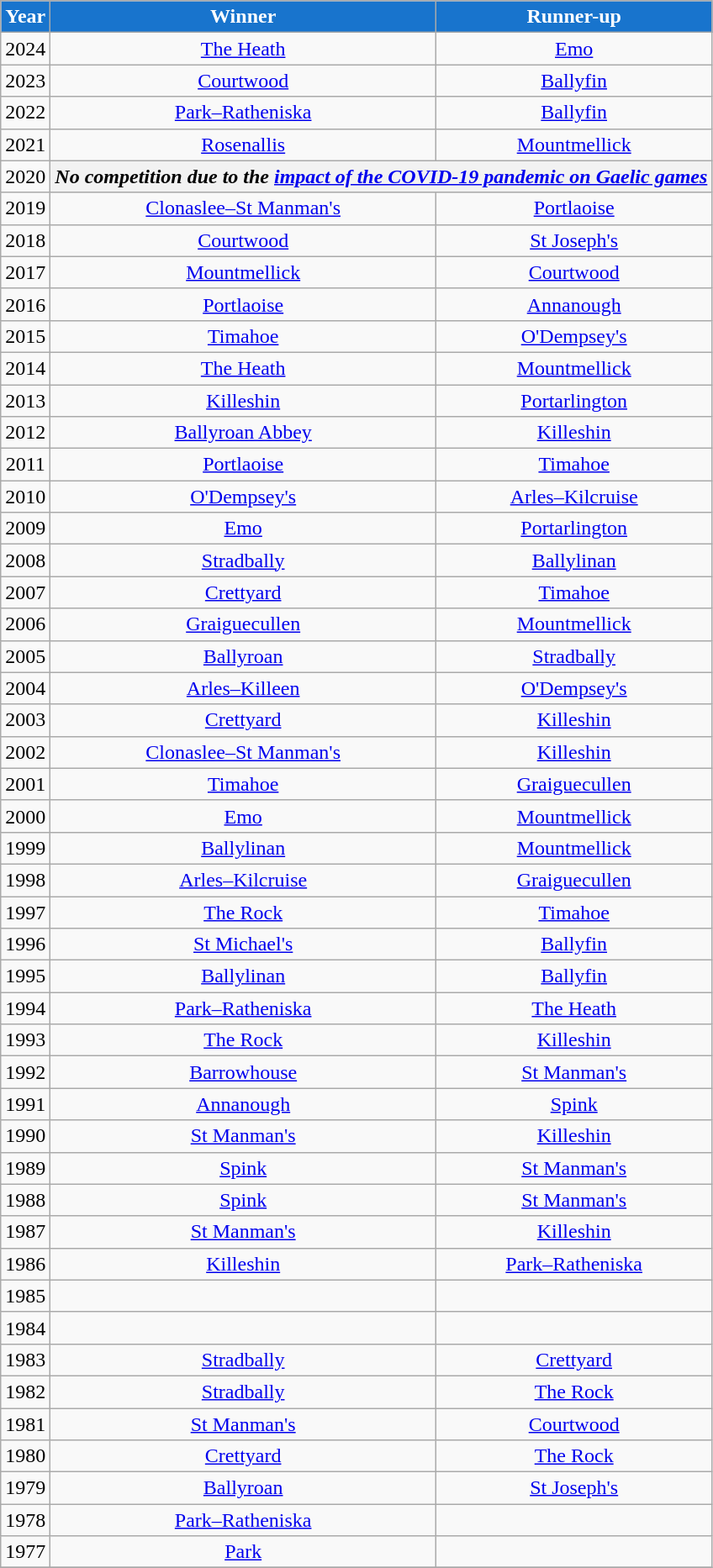<table class="wikitable" style="text-align:center;">
<tr>
<th style="background:#1874CD;color:white">Year</th>
<th style="background:#1874CD;color:white">Winner</th>
<th style="background:#1874CD;color:white">Runner-up</th>
</tr>
<tr>
<td>2024</td>
<td><a href='#'>The Heath</a></td>
<td><a href='#'>Emo</a></td>
</tr>
<tr>
<td>2023</td>
<td><a href='#'>Courtwood</a></td>
<td><a href='#'>Ballyfin</a></td>
</tr>
<tr>
<td>2022</td>
<td><a href='#'>Park–Ratheniska</a></td>
<td><a href='#'>Ballyfin</a></td>
</tr>
<tr>
<td>2021</td>
<td><a href='#'>Rosenallis</a></td>
<td><a href='#'>Mountmellick</a></td>
</tr>
<tr>
<td>2020</td>
<th colspan=2 align=center><em>No competition due to the <a href='#'>impact of the COVID-19 pandemic on Gaelic games</a></em></th>
</tr>
<tr>
<td>2019</td>
<td><a href='#'>Clonaslee–St Manman's</a></td>
<td><a href='#'>Portlaoise</a></td>
</tr>
<tr>
<td>2018</td>
<td><a href='#'>Courtwood</a></td>
<td><a href='#'>St Joseph's</a></td>
</tr>
<tr>
<td>2017</td>
<td><a href='#'>Mountmellick</a></td>
<td><a href='#'>Courtwood</a></td>
</tr>
<tr>
<td>2016</td>
<td><a href='#'>Portlaoise</a></td>
<td><a href='#'>Annanough</a></td>
</tr>
<tr>
<td>2015</td>
<td><a href='#'>Timahoe</a></td>
<td><a href='#'>O'Dempsey's</a></td>
</tr>
<tr>
<td>2014</td>
<td><a href='#'>The Heath</a></td>
<td><a href='#'>Mountmellick</a></td>
</tr>
<tr>
<td>2013</td>
<td><a href='#'>Killeshin</a></td>
<td><a href='#'>Portarlington</a></td>
</tr>
<tr>
<td>2012</td>
<td><a href='#'>Ballyroan Abbey</a></td>
<td><a href='#'>Killeshin</a></td>
</tr>
<tr>
<td>2011</td>
<td><a href='#'>Portlaoise</a></td>
<td><a href='#'>Timahoe</a></td>
</tr>
<tr>
<td>2010</td>
<td><a href='#'>O'Dempsey's</a></td>
<td><a href='#'>Arles–Kilcruise</a></td>
</tr>
<tr>
<td>2009</td>
<td><a href='#'>Emo</a></td>
<td><a href='#'>Portarlington</a></td>
</tr>
<tr>
<td>2008</td>
<td><a href='#'>Stradbally</a></td>
<td><a href='#'>Ballylinan</a></td>
</tr>
<tr>
<td>2007</td>
<td><a href='#'>Crettyard</a></td>
<td><a href='#'>Timahoe</a></td>
</tr>
<tr>
<td>2006</td>
<td><a href='#'>Graiguecullen</a></td>
<td><a href='#'>Mountmellick</a></td>
</tr>
<tr>
<td>2005</td>
<td><a href='#'>Ballyroan</a></td>
<td><a href='#'>Stradbally</a></td>
</tr>
<tr>
<td>2004</td>
<td><a href='#'>Arles–Killeen</a></td>
<td><a href='#'>O'Dempsey's</a></td>
</tr>
<tr>
<td>2003</td>
<td><a href='#'>Crettyard</a></td>
<td><a href='#'>Killeshin</a></td>
</tr>
<tr>
<td>2002</td>
<td><a href='#'>Clonaslee–St Manman's</a></td>
<td><a href='#'>Killeshin</a></td>
</tr>
<tr>
<td>2001</td>
<td><a href='#'>Timahoe</a></td>
<td><a href='#'>Graiguecullen</a></td>
</tr>
<tr>
<td>2000</td>
<td><a href='#'>Emo</a></td>
<td><a href='#'>Mountmellick</a></td>
</tr>
<tr>
<td>1999</td>
<td><a href='#'>Ballylinan</a></td>
<td><a href='#'>Mountmellick</a></td>
</tr>
<tr>
<td>1998</td>
<td><a href='#'>Arles–Kilcruise</a></td>
<td><a href='#'>Graiguecullen</a></td>
</tr>
<tr>
<td>1997</td>
<td><a href='#'>The Rock</a></td>
<td><a href='#'>Timahoe</a></td>
</tr>
<tr>
<td>1996</td>
<td><a href='#'>St Michael's</a></td>
<td><a href='#'>Ballyfin</a></td>
</tr>
<tr>
<td>1995</td>
<td><a href='#'>Ballylinan</a></td>
<td><a href='#'>Ballyfin</a></td>
</tr>
<tr>
<td>1994</td>
<td><a href='#'>Park–Ratheniska</a></td>
<td><a href='#'>The Heath</a></td>
</tr>
<tr>
<td>1993</td>
<td><a href='#'>The Rock</a></td>
<td><a href='#'>Killeshin</a></td>
</tr>
<tr>
<td>1992</td>
<td><a href='#'>Barrowhouse</a></td>
<td><a href='#'>St Manman's</a></td>
</tr>
<tr>
<td>1991</td>
<td><a href='#'>Annanough</a></td>
<td><a href='#'>Spink</a></td>
</tr>
<tr>
<td>1990</td>
<td><a href='#'>St Manman's</a></td>
<td><a href='#'>Killeshin</a></td>
</tr>
<tr>
<td>1989</td>
<td><a href='#'>Spink</a></td>
<td><a href='#'>St Manman's</a></td>
</tr>
<tr>
<td>1988</td>
<td><a href='#'>Spink</a></td>
<td><a href='#'>St Manman's</a></td>
</tr>
<tr>
<td>1987</td>
<td><a href='#'>St Manman's</a></td>
<td><a href='#'>Killeshin</a></td>
</tr>
<tr>
<td>1986</td>
<td><a href='#'>Killeshin</a></td>
<td><a href='#'>Park–Ratheniska</a></td>
</tr>
<tr>
<td>1985</td>
<td></td>
<td></td>
</tr>
<tr>
<td>1984</td>
<td></td>
<td></td>
</tr>
<tr>
<td>1983</td>
<td><a href='#'>Stradbally</a></td>
<td><a href='#'>Crettyard</a></td>
</tr>
<tr>
<td>1982</td>
<td><a href='#'>Stradbally</a></td>
<td><a href='#'>The Rock</a></td>
</tr>
<tr>
<td>1981</td>
<td><a href='#'>St Manman's</a></td>
<td><a href='#'>Courtwood</a></td>
</tr>
<tr>
<td>1980</td>
<td><a href='#'>Crettyard</a></td>
<td><a href='#'>The Rock</a></td>
</tr>
<tr>
<td>1979</td>
<td><a href='#'>Ballyroan</a></td>
<td><a href='#'>St Joseph's</a></td>
</tr>
<tr>
<td>1978</td>
<td><a href='#'>Park–Ratheniska</a></td>
<td></td>
</tr>
<tr>
<td>1977</td>
<td><a href='#'>Park</a></td>
<td></td>
</tr>
<tr>
</tr>
</table>
